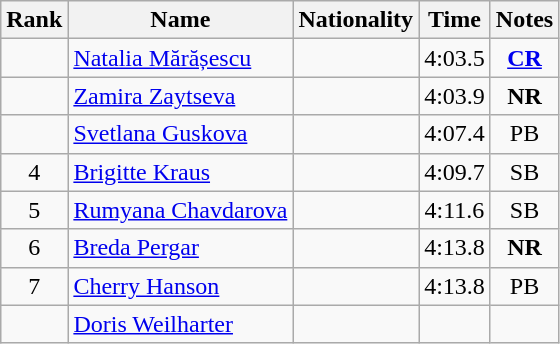<table class="wikitable sortable" style="text-align:center">
<tr>
<th>Rank</th>
<th>Name</th>
<th>Nationality</th>
<th>Time</th>
<th>Notes</th>
</tr>
<tr>
<td></td>
<td align="left"><a href='#'>Natalia Mărășescu</a></td>
<td align=left></td>
<td>4:03.5</td>
<td><strong><a href='#'>CR</a></strong></td>
</tr>
<tr>
<td></td>
<td align="left"><a href='#'>Zamira Zaytseva</a></td>
<td align=left></td>
<td>4:03.9</td>
<td><strong>NR</strong></td>
</tr>
<tr>
<td></td>
<td align="left"><a href='#'>Svetlana Guskova</a></td>
<td align=left></td>
<td>4:07.4</td>
<td>PB</td>
</tr>
<tr>
<td>4</td>
<td align="left"><a href='#'>Brigitte Kraus</a></td>
<td align=left></td>
<td>4:09.7</td>
<td>SB</td>
</tr>
<tr>
<td>5</td>
<td align="left"><a href='#'>Rumyana Chavdarova</a></td>
<td align=left></td>
<td>4:11.6</td>
<td>SB</td>
</tr>
<tr>
<td>6</td>
<td align="left"><a href='#'>Breda Pergar</a></td>
<td align=left></td>
<td>4:13.8</td>
<td><strong>NR</strong></td>
</tr>
<tr>
<td>7</td>
<td align="left"><a href='#'>Cherry Hanson</a></td>
<td align=left></td>
<td>4:13.8</td>
<td>PB</td>
</tr>
<tr>
<td></td>
<td align="left"><a href='#'>Doris Weilharter</a></td>
<td align=left></td>
<td></td>
<td></td>
</tr>
</table>
